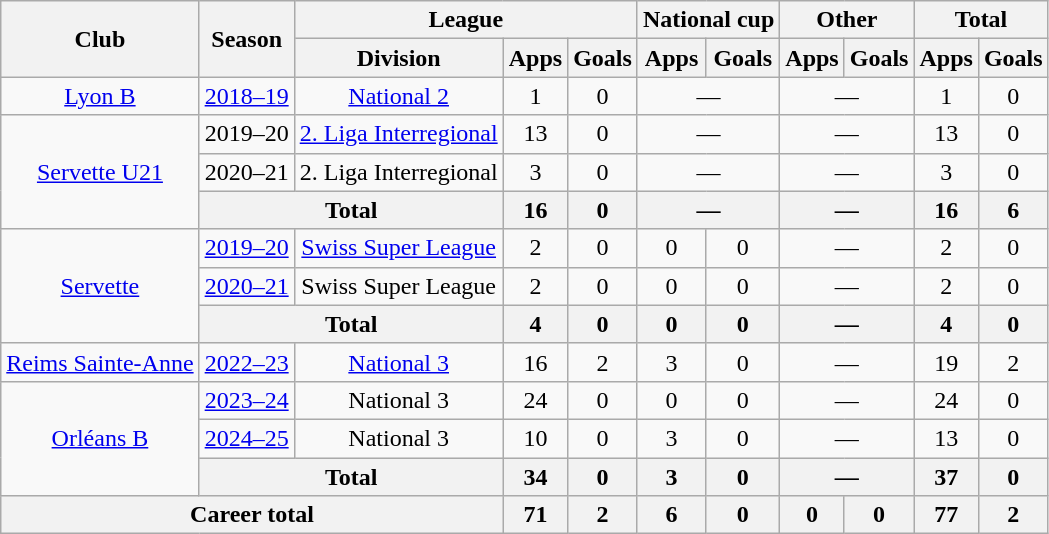<table class="wikitable" style="text-align:center">
<tr>
<th rowspan="2">Club</th>
<th rowspan="2">Season</th>
<th colspan="3">League</th>
<th colspan="2">National cup</th>
<th colspan="2">Other</th>
<th colspan="2">Total</th>
</tr>
<tr>
<th>Division</th>
<th>Apps</th>
<th>Goals</th>
<th>Apps</th>
<th>Goals</th>
<th>Apps</th>
<th>Goals</th>
<th>Apps</th>
<th>Goals</th>
</tr>
<tr>
<td><a href='#'>Lyon B</a></td>
<td><a href='#'>2018–19</a></td>
<td><a href='#'>National 2</a></td>
<td>1</td>
<td>0</td>
<td colspan="2">—</td>
<td colspan="2">—</td>
<td>1</td>
<td>0</td>
</tr>
<tr>
<td rowspan="3"><a href='#'>Servette U21</a></td>
<td>2019–20</td>
<td><a href='#'>2. Liga Interregional</a></td>
<td>13</td>
<td>0</td>
<td colspan="2">—</td>
<td colspan="2">—</td>
<td>13</td>
<td>0</td>
</tr>
<tr>
<td>2020–21</td>
<td>2. Liga Interregional</td>
<td>3</td>
<td>0</td>
<td colspan="2">—</td>
<td colspan="2">—</td>
<td>3</td>
<td>0</td>
</tr>
<tr>
<th colspan="2">Total</th>
<th>16</th>
<th>0</th>
<th colspan="2">—</th>
<th colspan="2">—</th>
<th>16</th>
<th>6</th>
</tr>
<tr>
<td rowspan="3"><a href='#'>Servette</a></td>
<td><a href='#'>2019–20</a></td>
<td><a href='#'>Swiss Super League</a></td>
<td>2</td>
<td>0</td>
<td>0</td>
<td>0</td>
<td colspan="2">—</td>
<td>2</td>
<td>0</td>
</tr>
<tr>
<td><a href='#'>2020–21</a></td>
<td>Swiss Super League</td>
<td>2</td>
<td>0</td>
<td>0</td>
<td>0</td>
<td colspan="2">—</td>
<td>2</td>
<td>0</td>
</tr>
<tr>
<th colspan="2">Total</th>
<th>4</th>
<th>0</th>
<th>0</th>
<th>0</th>
<th colspan="2">—</th>
<th>4</th>
<th>0</th>
</tr>
<tr>
<td><a href='#'>Reims Sainte-Anne</a></td>
<td><a href='#'>2022–23</a></td>
<td><a href='#'>National 3</a></td>
<td>16</td>
<td>2</td>
<td>3</td>
<td>0</td>
<td colspan="2">—</td>
<td>19</td>
<td>2</td>
</tr>
<tr>
<td rowspan="3"><a href='#'>Orléans B</a></td>
<td><a href='#'>2023–24</a></td>
<td>National 3</td>
<td>24</td>
<td>0</td>
<td>0</td>
<td>0</td>
<td colspan="2">—</td>
<td>24</td>
<td>0</td>
</tr>
<tr>
<td><a href='#'>2024–25</a></td>
<td>National 3</td>
<td>10</td>
<td>0</td>
<td>3</td>
<td>0</td>
<td colspan="2">—</td>
<td>13</td>
<td>0</td>
</tr>
<tr>
<th colspan="2">Total</th>
<th>34</th>
<th>0</th>
<th>3</th>
<th>0</th>
<th colspan="2">—</th>
<th>37</th>
<th>0</th>
</tr>
<tr>
<th colspan="3">Career total</th>
<th>71</th>
<th>2</th>
<th>6</th>
<th>0</th>
<th>0</th>
<th>0</th>
<th>77</th>
<th>2</th>
</tr>
</table>
